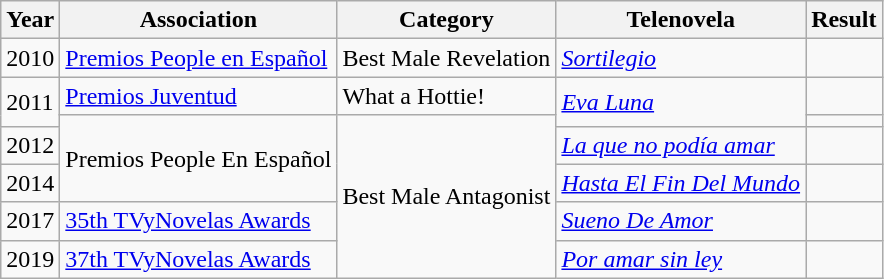<table class="wikitable sortable">
<tr>
<th>Year</th>
<th>Association</th>
<th>Category</th>
<th>Telenovela</th>
<th>Result</th>
</tr>
<tr>
<td>2010</td>
<td><a href='#'>Premios People en Español</a></td>
<td>Best Male Revelation</td>
<td><em><a href='#'>Sortilegio</a></em></td>
<td></td>
</tr>
<tr>
<td rowspan=2>2011</td>
<td><a href='#'>Premios Juventud</a></td>
<td>What a Hottie!</td>
<td rowspan=2><em><a href='#'>Eva Luna</a></em></td>
<td></td>
</tr>
<tr>
<td rowspan="3">Premios People En Español</td>
<td rowspan="5">Best Male Antagonist</td>
<td></td>
</tr>
<tr>
<td>2012</td>
<td><em><a href='#'>La que no podía amar</a></em></td>
<td></td>
</tr>
<tr>
<td>2014</td>
<td><em><a href='#'>Hasta El Fin Del Mundo</a></em></td>
<td></td>
</tr>
<tr>
<td>2017</td>
<td><a href='#'>35th TVyNovelas Awards</a></td>
<td><em><a href='#'>Sueno De Amor</a></em></td>
<td></td>
</tr>
<tr>
<td>2019</td>
<td><a href='#'>37th TVyNovelas Awards</a></td>
<td><em><a href='#'>Por amar sin ley</a></em></td>
<td></td>
</tr>
</table>
